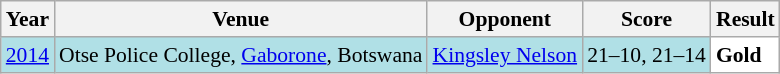<table class="sortable wikitable" style="font-size: 90%;">
<tr>
<th>Year</th>
<th>Venue</th>
<th>Opponent</th>
<th>Score</th>
<th>Result</th>
</tr>
<tr style="background:#B0E0E6">
<td align="center"><a href='#'>2014</a></td>
<td align="left">Otse Police College, <a href='#'>Gaborone</a>, Botswana</td>
<td align="left"> <a href='#'>Kingsley Nelson</a></td>
<td align="left">21–10, 21–14</td>
<td style="text-align:left; background:white"> <strong>Gold</strong></td>
</tr>
</table>
